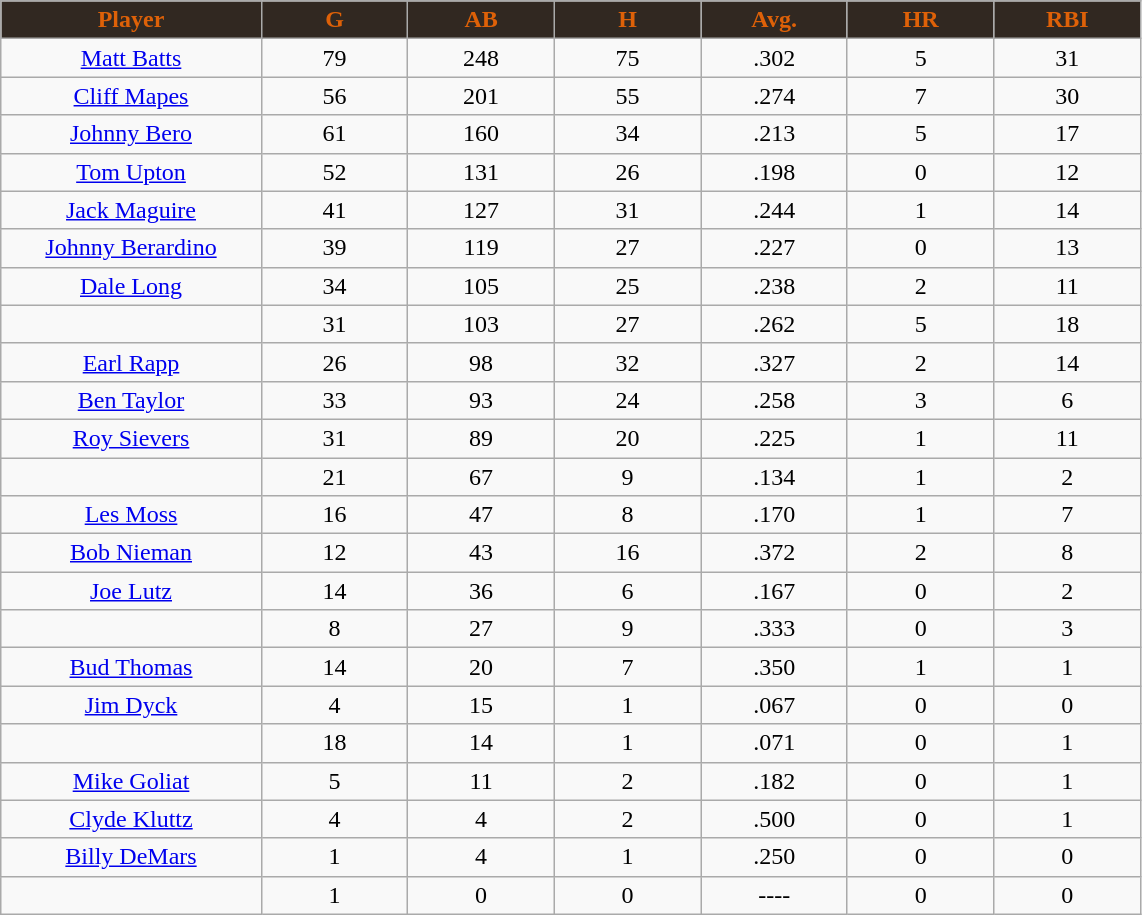<table class="wikitable sortable">
<tr>
<th style="background:#312821;color:#de6108;" width="16%">Player</th>
<th style="background:#312821;color:#de6108;" width="9%">G</th>
<th style="background:#312821;color:#de6108;" width="9%">AB</th>
<th style="background:#312821;color:#de6108;" width="9%">H</th>
<th style="background:#312821;color:#de6108;" width="9%">Avg.</th>
<th style="background:#312821;color:#de6108;" width="9%">HR</th>
<th style="background:#312821;color:#de6108;" width="9%">RBI</th>
</tr>
<tr align="center">
<td><a href='#'>Matt Batts</a></td>
<td>79</td>
<td>248</td>
<td>75</td>
<td>.302</td>
<td>5</td>
<td>31</td>
</tr>
<tr align="center">
<td><a href='#'>Cliff Mapes</a></td>
<td>56</td>
<td>201</td>
<td>55</td>
<td>.274</td>
<td>7</td>
<td>30</td>
</tr>
<tr align="center">
<td><a href='#'>Johnny Bero</a></td>
<td>61</td>
<td>160</td>
<td>34</td>
<td>.213</td>
<td>5</td>
<td>17</td>
</tr>
<tr align="center">
<td><a href='#'>Tom Upton</a></td>
<td>52</td>
<td>131</td>
<td>26</td>
<td>.198</td>
<td>0</td>
<td>12</td>
</tr>
<tr align="center">
<td><a href='#'>Jack Maguire</a></td>
<td>41</td>
<td>127</td>
<td>31</td>
<td>.244</td>
<td>1</td>
<td>14</td>
</tr>
<tr align="center">
<td><a href='#'>Johnny Berardino</a></td>
<td>39</td>
<td>119</td>
<td>27</td>
<td>.227</td>
<td>0</td>
<td>13</td>
</tr>
<tr align="center">
<td><a href='#'>Dale Long</a></td>
<td>34</td>
<td>105</td>
<td>25</td>
<td>.238</td>
<td>2</td>
<td>11</td>
</tr>
<tr align="center">
<td></td>
<td>31</td>
<td>103</td>
<td>27</td>
<td>.262</td>
<td>5</td>
<td>18</td>
</tr>
<tr align="center">
<td><a href='#'>Earl Rapp</a></td>
<td>26</td>
<td>98</td>
<td>32</td>
<td>.327</td>
<td>2</td>
<td>14</td>
</tr>
<tr align="center">
<td><a href='#'>Ben Taylor</a></td>
<td>33</td>
<td>93</td>
<td>24</td>
<td>.258</td>
<td>3</td>
<td>6</td>
</tr>
<tr align="center">
<td><a href='#'>Roy Sievers</a></td>
<td>31</td>
<td>89</td>
<td>20</td>
<td>.225</td>
<td>1</td>
<td>11</td>
</tr>
<tr align="center">
<td></td>
<td>21</td>
<td>67</td>
<td>9</td>
<td>.134</td>
<td>1</td>
<td>2</td>
</tr>
<tr align="center">
<td><a href='#'>Les Moss</a></td>
<td>16</td>
<td>47</td>
<td>8</td>
<td>.170</td>
<td>1</td>
<td>7</td>
</tr>
<tr align="center">
<td><a href='#'>Bob Nieman</a></td>
<td>12</td>
<td>43</td>
<td>16</td>
<td>.372</td>
<td>2</td>
<td>8</td>
</tr>
<tr align="center">
<td><a href='#'>Joe Lutz</a></td>
<td>14</td>
<td>36</td>
<td>6</td>
<td>.167</td>
<td>0</td>
<td>2</td>
</tr>
<tr align="center">
<td></td>
<td>8</td>
<td>27</td>
<td>9</td>
<td>.333</td>
<td>0</td>
<td>3</td>
</tr>
<tr align="center">
<td><a href='#'>Bud Thomas</a></td>
<td>14</td>
<td>20</td>
<td>7</td>
<td>.350</td>
<td>1</td>
<td>1</td>
</tr>
<tr align="center">
<td><a href='#'>Jim Dyck</a></td>
<td>4</td>
<td>15</td>
<td>1</td>
<td>.067</td>
<td>0</td>
<td>0</td>
</tr>
<tr align="center">
<td></td>
<td>18</td>
<td>14</td>
<td>1</td>
<td>.071</td>
<td>0</td>
<td>1</td>
</tr>
<tr align="center">
<td><a href='#'>Mike Goliat</a></td>
<td>5</td>
<td>11</td>
<td>2</td>
<td>.182</td>
<td>0</td>
<td>1</td>
</tr>
<tr align="center">
<td><a href='#'>Clyde Kluttz</a></td>
<td>4</td>
<td>4</td>
<td>2</td>
<td>.500</td>
<td>0</td>
<td>1</td>
</tr>
<tr align="center">
<td><a href='#'>Billy DeMars</a></td>
<td>1</td>
<td>4</td>
<td>1</td>
<td>.250</td>
<td>0</td>
<td>0</td>
</tr>
<tr align="center">
<td></td>
<td>1</td>
<td>0</td>
<td>0</td>
<td>----</td>
<td>0</td>
<td>0</td>
</tr>
</table>
